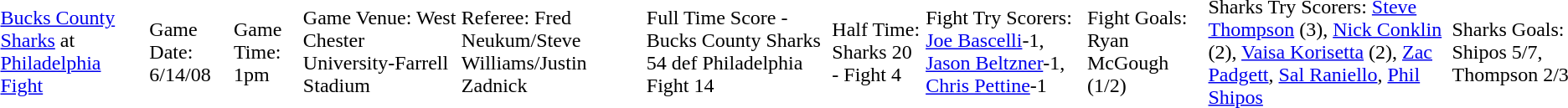<table style="margin: 1em auto 1em auto">
<tr>
<td><a href='#'>Bucks County Sharks</a> at <a href='#'>Philadelphia Fight</a><br></td>
<td>Game Date: 6/14/08<br></td>
<td>Game Time: 1pm<br></td>
<td>Game Venue: West Chester University-Farrell Stadium<br></td>
<td>Referee: Fred Neukum/Steve Williams/Justin Zadnick<br></td>
<td>Full Time Score - Bucks County Sharks 54 def Philadelphia Fight 14<br></td>
<td>Half Time: Sharks 20 - Fight 4<br></td>
<td>Fight Try Scorers: <a href='#'>Joe Bascelli</a>-1, <a href='#'>Jason Beltzner</a>-1, <a href='#'>Chris Pettine</a>-1<br></td>
<td>Fight Goals: Ryan McGough (1/2)<br></td>
<td>Sharks Try Scorers: <a href='#'>Steve Thompson</a> (3), <a href='#'>Nick Conklin</a> (2), <a href='#'>Vaisa Korisetta</a> (2), <a href='#'>Zac Padgett</a>, <a href='#'>Sal Raniello</a>, <a href='#'>Phil Shipos</a><br></td>
<td>Sharks Goals: Shipos 5/7, Thompson 2/3<br></td>
</tr>
</table>
